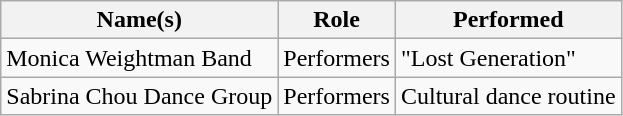<table class="wikitable sortable">
<tr>
<th>Name(s)</th>
<th>Role</th>
<th>Performed</th>
</tr>
<tr>
<td>Monica Weightman Band</td>
<td>Performers</td>
<td>"Lost Generation"</td>
</tr>
<tr>
<td>Sabrina Chou Dance Group</td>
<td>Performers</td>
<td>Cultural dance routine</td>
</tr>
</table>
